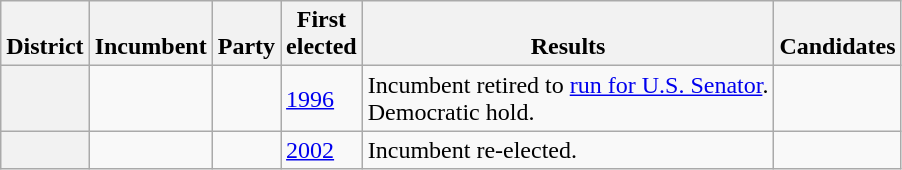<table class="wikitable sortable">
<tr valign=bottom>
<th>District</th>
<th>Incumbent</th>
<th>Party</th>
<th>First<br>elected</th>
<th>Results</th>
<th>Candidates</th>
</tr>
<tr>
<th></th>
<td></td>
<td></td>
<td><a href='#'>1996</a></td>
<td>Incumbent retired to <a href='#'>run for U.S. Senator</a>.<br>Democratic hold.</td>
<td nowrap></td>
</tr>
<tr>
<th></th>
<td></td>
<td></td>
<td><a href='#'>2002</a></td>
<td>Incumbent re-elected.</td>
<td nowrap></td>
</tr>
</table>
